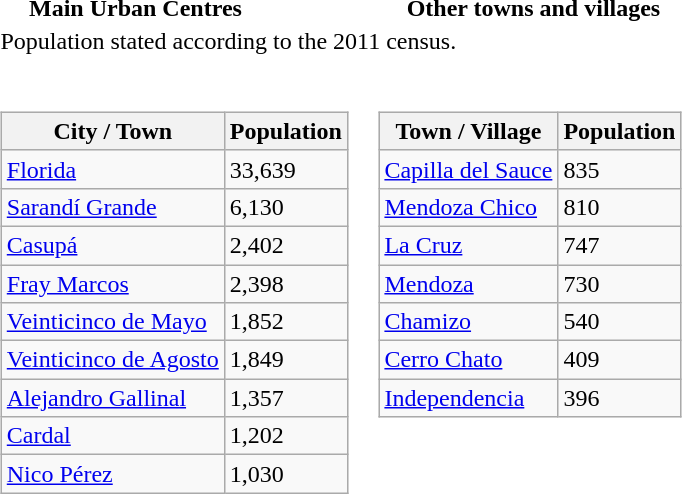<table style="margin-top:16px;">
<tr>
<th align="left" style="padding-left:20px;">Main Urban Centres</th>
<th align="left" style="padding-left:20px;">Other towns and villages</th>
</tr>
<tr>
<td colspan=2>Population stated according to the 2011 census.</td>
</tr>
<tr valign="top">
<td><br><table class="wikitable">
<tr>
<th>City / Town</th>
<th>Population</th>
</tr>
<tr>
<td><a href='#'>Florida</a></td>
<td>33,639</td>
</tr>
<tr>
<td><a href='#'>Sarandí Grande</a></td>
<td>6,130</td>
</tr>
<tr>
<td><a href='#'>Casupá</a></td>
<td>2,402</td>
</tr>
<tr>
<td><a href='#'>Fray Marcos</a></td>
<td>2,398</td>
</tr>
<tr>
<td><a href='#'>Veinticinco de Mayo</a></td>
<td>1,852</td>
</tr>
<tr>
<td><a href='#'>Veinticinco de Agosto</a></td>
<td>1,849</td>
</tr>
<tr>
<td><a href='#'>Alejandro Gallinal</a></td>
<td>1,357</td>
</tr>
<tr>
<td><a href='#'>Cardal</a></td>
<td>1,202</td>
</tr>
<tr>
<td><a href='#'>Nico Pérez</a></td>
<td>1,030</td>
</tr>
</table>
</td>
<td><br><table class="wikitable">
<tr>
<th>Town / Village</th>
<th>Population</th>
</tr>
<tr>
<td><a href='#'>Capilla del Sauce</a></td>
<td>835</td>
</tr>
<tr>
<td><a href='#'>Mendoza Chico</a></td>
<td>810</td>
</tr>
<tr>
<td><a href='#'>La Cruz</a></td>
<td>747</td>
</tr>
<tr>
<td><a href='#'>Mendoza</a></td>
<td>730</td>
</tr>
<tr>
<td><a href='#'>Chamizo</a></td>
<td>540</td>
</tr>
<tr>
<td><a href='#'>Cerro Chato</a></td>
<td>409</td>
</tr>
<tr>
<td><a href='#'>Independencia</a></td>
<td>396</td>
</tr>
</table>
</td>
</tr>
</table>
